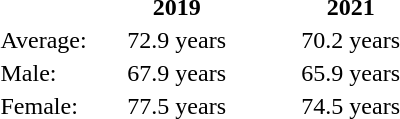<table style="text-align: center;">
<tr>
<th></th>
<th style="width:7em;">2019</th>
<th style="width:7em;">2021</th>
</tr>
<tr>
<td style="text-align: left;">Average:</td>
<td>72.9 years</td>
<td>70.2 years</td>
</tr>
<tr>
<td style="text-align: left;">Male:</td>
<td>67.9 years</td>
<td>65.9 years</td>
</tr>
<tr>
<td style="text-align: left;">Female:</td>
<td>77.5 years</td>
<td>74.5 years</td>
</tr>
</table>
